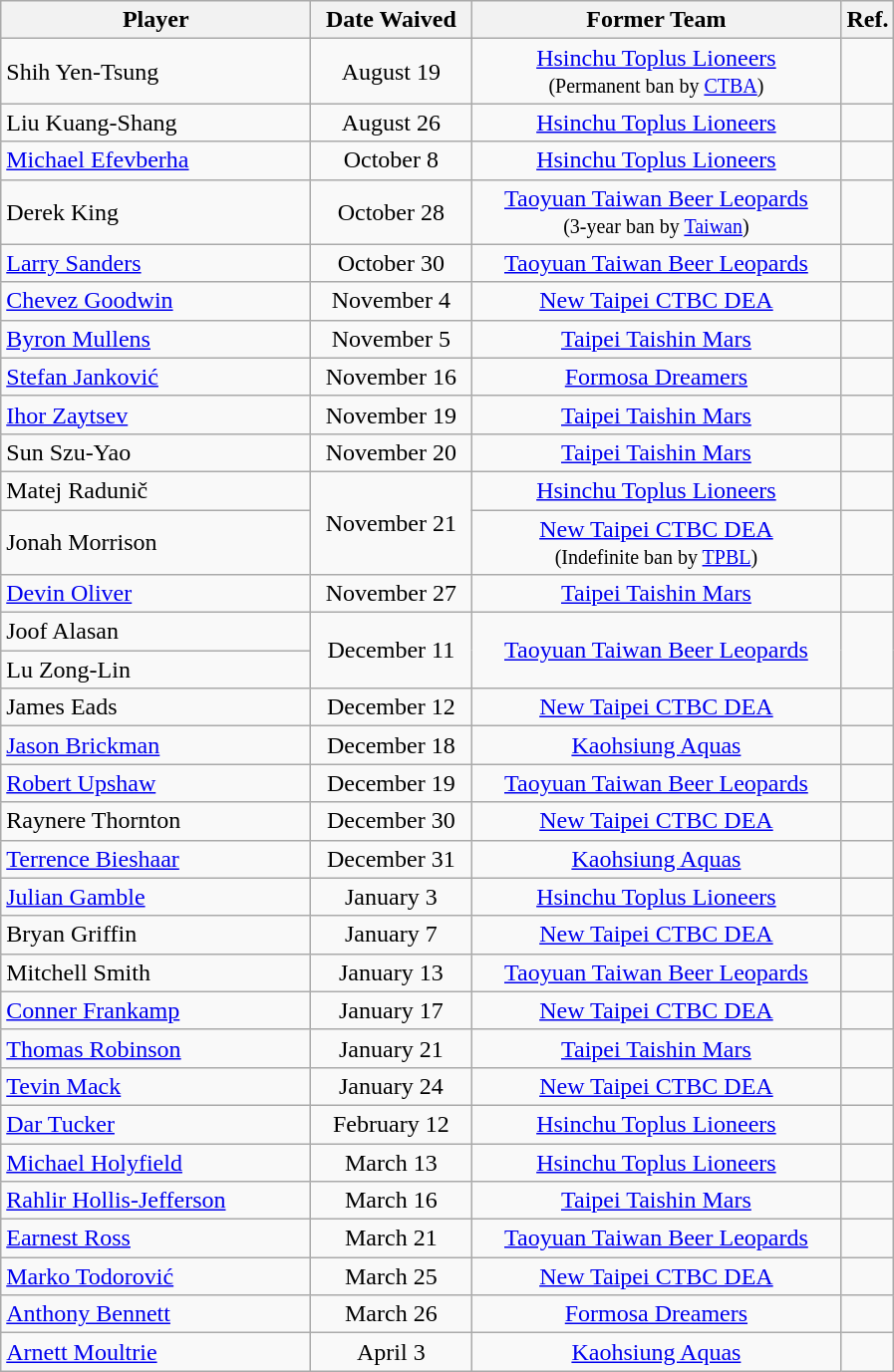<table class="wikitable sortable" style="text-align:left">
<tr>
<th style="width:200px">Player</th>
<th style="width:100px">Date Waived</th>
<th style="width:240px">Former Team</th>
<th class="unsortable">Ref.</th>
</tr>
<tr>
<td align="left">Shih Yen-Tsung</td>
<td align="center">August 19</td>
<td align="center"><a href='#'>Hsinchu Toplus Lioneers</a><br><small>(Permanent ban by <a href='#'>CTBA</a>)</small></td>
<td align="center"></td>
</tr>
<tr>
<td align="left">Liu Kuang-Shang</td>
<td align="center">August 26</td>
<td align="center"><a href='#'>Hsinchu Toplus Lioneers</a></td>
<td align="center"></td>
</tr>
<tr>
<td align="left"><a href='#'>Michael Efevberha</a></td>
<td align="center">October 8</td>
<td align="center"><a href='#'>Hsinchu Toplus Lioneers</a></td>
<td align="center"></td>
</tr>
<tr>
<td align="left">Derek King</td>
<td align="center">October 28</td>
<td align="center"><a href='#'>Taoyuan Taiwan Beer Leopards</a><br><small>(3-year ban by <a href='#'>Taiwan</a>)</small></td>
<td align="center"></td>
</tr>
<tr>
<td align="left"><a href='#'>Larry Sanders</a></td>
<td align="center">October 30</td>
<td align="center"><a href='#'>Taoyuan Taiwan Beer Leopards</a></td>
<td align="center"></td>
</tr>
<tr>
<td align="left"><a href='#'>Chevez Goodwin</a></td>
<td align="center">November 4</td>
<td align="center"><a href='#'>New Taipei CTBC DEA</a></td>
<td align="center"></td>
</tr>
<tr>
<td align="left"><a href='#'>Byron Mullens</a></td>
<td align="center">November 5</td>
<td align="center"><a href='#'>Taipei Taishin Mars</a></td>
<td align="center"></td>
</tr>
<tr>
<td align="left"><a href='#'>Stefan Janković</a></td>
<td align="center">November 16</td>
<td align="center"><a href='#'>Formosa Dreamers</a></td>
<td align="center"></td>
</tr>
<tr>
<td align="left"><a href='#'>Ihor Zaytsev</a></td>
<td align="center">November 19</td>
<td align="center"><a href='#'>Taipei Taishin Mars</a></td>
<td align="center"></td>
</tr>
<tr>
<td align="left">Sun Szu-Yao</td>
<td align="center">November 20</td>
<td align="center"><a href='#'>Taipei Taishin Mars</a></td>
<td align="center"></td>
</tr>
<tr>
<td align="left">Matej Radunič</td>
<td rowspan=2 align="center">November 21</td>
<td align="center"><a href='#'>Hsinchu Toplus Lioneers</a></td>
<td align="center"></td>
</tr>
<tr>
<td align="left">Jonah Morrison</td>
<td align="center"><a href='#'>New Taipei CTBC DEA</a><br><small>(Indefinite ban by <a href='#'>TPBL</a>)</small></td>
<td align="center"></td>
</tr>
<tr>
<td align="left"><a href='#'>Devin Oliver</a></td>
<td align="center">November 27</td>
<td align="center"><a href='#'>Taipei Taishin Mars</a></td>
<td align="center"></td>
</tr>
<tr>
<td align="left">Joof Alasan</td>
<td rowspan=2 align="center">December 11</td>
<td rowspan=2 align="center"><a href='#'>Taoyuan Taiwan Beer Leopards</a></td>
<td rowspan=2 align="center"></td>
</tr>
<tr>
<td align="left">Lu Zong-Lin</td>
</tr>
<tr>
<td align="left">James Eads</td>
<td align="center">December 12</td>
<td align="center"><a href='#'>New Taipei CTBC DEA</a></td>
<td align="center"></td>
</tr>
<tr>
<td align="left"><a href='#'>Jason Brickman</a></td>
<td align="center">December 18</td>
<td align="center"><a href='#'>Kaohsiung Aquas</a></td>
<td align="center"></td>
</tr>
<tr>
<td align="left"><a href='#'>Robert Upshaw</a></td>
<td align="center">December 19</td>
<td align="center"><a href='#'>Taoyuan Taiwan Beer Leopards</a></td>
<td align="center"></td>
</tr>
<tr>
<td align="left">Raynere Thornton</td>
<td align="center">December 30</td>
<td align="center"><a href='#'>New Taipei CTBC DEA</a></td>
<td align="center"></td>
</tr>
<tr>
<td align="left"><a href='#'>Terrence Bieshaar</a></td>
<td align="center">December 31</td>
<td align="center"><a href='#'>Kaohsiung Aquas</a></td>
<td align="center"></td>
</tr>
<tr>
<td align="left"><a href='#'>Julian Gamble</a></td>
<td align="center">January 3</td>
<td align="center"><a href='#'>Hsinchu Toplus Lioneers</a></td>
<td align="center"></td>
</tr>
<tr>
<td align="left">Bryan Griffin</td>
<td align="center">January 7</td>
<td align="center"><a href='#'>New Taipei CTBC DEA</a></td>
<td align="center"></td>
</tr>
<tr>
<td align="left">Mitchell Smith</td>
<td align="center">January 13</td>
<td align="center"><a href='#'>Taoyuan Taiwan Beer Leopards</a></td>
<td align="center"></td>
</tr>
<tr>
<td align="left"><a href='#'>Conner Frankamp</a></td>
<td align="center">January 17</td>
<td align="center"><a href='#'>New Taipei CTBC DEA</a></td>
<td align="center"></td>
</tr>
<tr>
<td align="left"><a href='#'>Thomas Robinson</a></td>
<td align="center">January 21</td>
<td align="center"><a href='#'>Taipei Taishin Mars</a></td>
<td align="center"></td>
</tr>
<tr>
<td align="left"><a href='#'>Tevin Mack</a></td>
<td align="center">January 24</td>
<td align="center"><a href='#'>New Taipei CTBC DEA</a></td>
<td align="center"></td>
</tr>
<tr>
<td align="left"><a href='#'>Dar Tucker</a></td>
<td align="center">February 12</td>
<td align="center"><a href='#'>Hsinchu Toplus Lioneers</a></td>
<td align="center"></td>
</tr>
<tr>
<td align="left"><a href='#'>Michael Holyfield</a></td>
<td align="center">March 13</td>
<td align="center"><a href='#'>Hsinchu Toplus Lioneers</a></td>
<td align="center"></td>
</tr>
<tr>
<td align="left"><a href='#'>Rahlir Hollis-Jefferson</a></td>
<td align="center">March 16</td>
<td align="center"><a href='#'>Taipei Taishin Mars</a></td>
<td align="center"></td>
</tr>
<tr>
<td align="left"><a href='#'>Earnest Ross</a></td>
<td align="center">March 21</td>
<td align="center"><a href='#'>Taoyuan Taiwan Beer Leopards</a></td>
<td align="center"></td>
</tr>
<tr>
<td align="left"><a href='#'>Marko Todorović</a></td>
<td align="center">March 25</td>
<td align="center"><a href='#'>New Taipei CTBC DEA</a></td>
<td align="center"></td>
</tr>
<tr>
<td align="left"><a href='#'>Anthony Bennett</a></td>
<td align="center">March 26</td>
<td align="center"><a href='#'>Formosa Dreamers</a></td>
<td align="center"></td>
</tr>
<tr>
<td align="left"><a href='#'>Arnett Moultrie</a></td>
<td align="center">April 3</td>
<td align="center"><a href='#'>Kaohsiung Aquas</a></td>
<td align="center"></td>
</tr>
</table>
